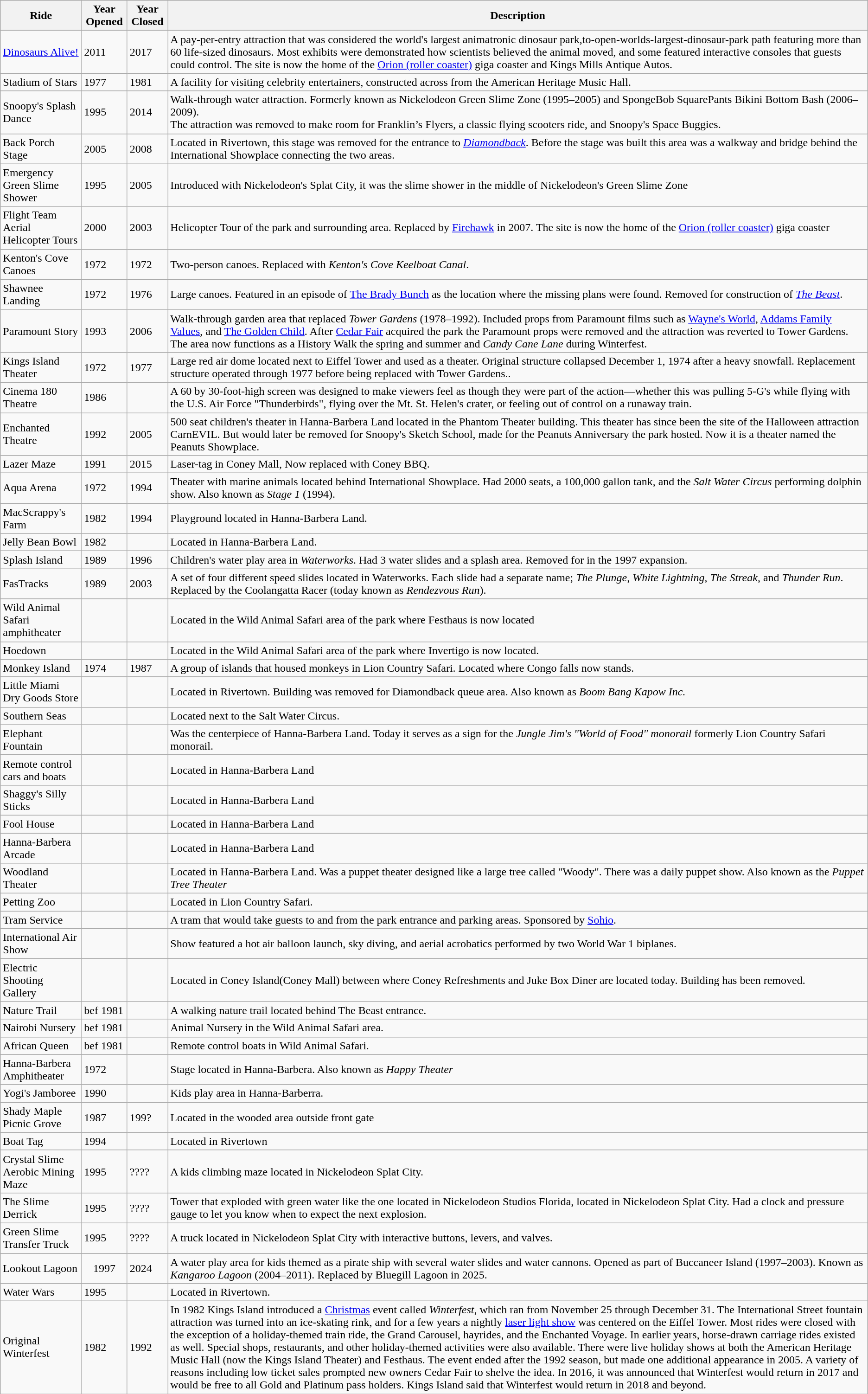<table class="wikitable sortable" border="2">
<tr>
<th>Ride</th>
<th>Year Opened</th>
<th>Year Closed</th>
<th>Description</th>
</tr>
<tr>
<td><a href='#'>Dinosaurs Alive!</a></td>
<td>2011</td>
<td>2017</td>
<td>A pay-per-entry attraction that was considered the world's largest animatronic dinosaur park,to-open-worlds-largest-dinosaur-park path featuring more than 60 life-sized dinosaurs. Most exhibits were demonstrated how scientists believed the animal moved, and some featured interactive consoles that guests could control. The site is now the home of the <a href='#'>Orion (roller coaster)</a> giga coaster and Kings Mills Antique Autos.</td>
</tr>
<tr>
<td>Stadium of Stars</td>
<td>1977</td>
<td>1981</td>
<td>A facility for visiting celebrity entertainers, constructed across from the American Heritage Music Hall.</td>
</tr>
<tr>
<td>Snoopy's Splash Dance</td>
<td>1995</td>
<td>2014</td>
<td>Walk-through water attraction. Formerly known as Nickelodeon Green Slime Zone (1995–2005) and SpongeBob SquarePants Bikini Bottom Bash (2006–2009).<br>The attraction was removed to make room for Franklin’s Flyers, a classic flying scooters ride, and Snoopy's Space Buggies.</td>
</tr>
<tr>
<td>Back Porch Stage</td>
<td>2005</td>
<td>2008</td>
<td>Located in Rivertown, this stage was removed for the entrance to <em><a href='#'>Diamondback</a></em>. Before the stage was built this area was a walkway and bridge behind the International Showplace connecting the two areas.</td>
</tr>
<tr>
<td>Emergency Green Slime Shower</td>
<td>1995</td>
<td>2005</td>
<td>Introduced with Nickelodeon's Splat City, it was the slime shower in the middle of Nickelodeon's Green Slime Zone</td>
</tr>
<tr>
<td>Flight Team Aerial Helicopter Tours</td>
<td>2000</td>
<td>2003</td>
<td>Helicopter Tour of the park and surrounding area. Replaced by <a href='#'>Firehawk</a> in 2007. The site is now the home of the <a href='#'>Orion (roller coaster)</a> giga coaster</td>
</tr>
<tr>
<td>Kenton's Cove Canoes</td>
<td>1972</td>
<td>1972</td>
<td>Two-person canoes. Replaced with <em>Kenton's Cove Keelboat Canal</em>.</td>
</tr>
<tr>
<td>Shawnee Landing</td>
<td>1972</td>
<td>1976</td>
<td>Large canoes. Featured in an episode of <a href='#'>The Brady Bunch</a> as the location where the missing plans were found. Removed for construction of <a href='#'><em>The Beast</em></a>.</td>
</tr>
<tr>
<td>Paramount Story</td>
<td>1993</td>
<td>2006</td>
<td>Walk-through garden area that replaced <em>Tower Gardens</em> (1978–1992). Included props from Paramount films such as <a href='#'>Wayne's World</a>, <a href='#'>Addams Family Values</a>, and <a href='#'>The Golden Child</a>. After <a href='#'>Cedar Fair</a> acquired the park the Paramount props were removed and the attraction was reverted to Tower Gardens. The area now functions as a History Walk the spring and summer and <em>Candy Cane Lane</em> during Winterfest.</td>
</tr>
<tr>
<td>Kings Island Theater</td>
<td>1972</td>
<td>1977</td>
<td>Large red air dome located next to Eiffel Tower and used as a theater. Original structure collapsed December 1, 1974 after a heavy snowfall. Replacement structure operated through 1977 before being replaced with Tower Gardens..</td>
</tr>
<tr>
<td>Cinema 180 Theatre</td>
<td>1986</td>
<td></td>
<td>A 60 by 30-foot-high screen was designed to make viewers feel as though they were part of the action—whether this was pulling 5-G's while flying with the U.S. Air Force "Thunderbirds", flying over the Mt. St. Helen's crater, or feeling out of control on a runaway train.</td>
</tr>
<tr>
<td>Enchanted Theatre</td>
<td>1992</td>
<td>2005</td>
<td>500 seat children's theater in Hanna-Barbera Land located in the Phantom Theater building. This theater has since been the site of the Halloween attraction CarnEVIL. But would later be removed for Snoopy's Sketch School, made for the Peanuts Anniversary the park hosted. Now it is a theater named the Peanuts Showplace.</td>
</tr>
<tr |>
<td>Lazer Maze</td>
<td>1991</td>
<td>2015</td>
<td>Laser-tag in Coney Mall, Now replaced with Coney BBQ.</td>
</tr>
<tr>
<td>Aqua Arena</td>
<td>1972</td>
<td>1994</td>
<td>Theater with marine animals located behind International Showplace. Had 2000 seats, a 100,000 gallon tank, and the <em>Salt Water Circus</em> performing dolphin show. Also known as <em>Stage 1</em> (1994).</td>
</tr>
<tr>
<td>MacScrappy's Farm</td>
<td>1982</td>
<td>1994</td>
<td>Playground located in Hanna-Barbera Land.</td>
</tr>
<tr>
<td>Jelly Bean Bowl</td>
<td>1982</td>
<td></td>
<td>Located in Hanna-Barbera Land.</td>
</tr>
<tr>
<td>Splash Island</td>
<td>1989</td>
<td>1996</td>
<td>Children's water play area in <em>Waterworks</em>. Had 3 water slides and a splash area. Removed for in the 1997 expansion.</td>
</tr>
<tr>
<td>FasTracks</td>
<td>1989</td>
<td>2003</td>
<td>A set of four different speed slides located in Waterworks. Each slide had a separate name; <em>The Plunge</em>, <em>White Lightning</em>, <em>The Streak</em>, and <em>Thunder Run</em>. Replaced by the Coolangatta Racer (today known as <em>Rendezvous Run</em>).</td>
</tr>
<tr>
<td>Wild Animal Safari amphitheater</td>
<td></td>
<td></td>
<td>Located in the Wild Animal Safari area of the park where Festhaus is now located</td>
</tr>
<tr>
<td>Hoedown</td>
<td></td>
<td></td>
<td>Located in the Wild Animal Safari area of the park where Invertigo is now located.</td>
</tr>
<tr>
<td>Monkey Island</td>
<td>1974</td>
<td>1987</td>
<td>A group of islands that housed monkeys in Lion Country Safari. Located where Congo falls now stands.</td>
</tr>
<tr>
<td>Little Miami Dry Goods Store</td>
<td></td>
<td></td>
<td>Located in Rivertown. Building was removed for Diamondback queue area. Also known as <em>Boom Bang Kapow Inc.</em></td>
</tr>
<tr>
<td>Southern Seas</td>
<td></td>
<td></td>
<td>Located next to the Salt Water Circus.</td>
</tr>
<tr>
<td>Elephant Fountain</td>
<td></td>
<td></td>
<td>Was the centerpiece of Hanna-Barbera Land. Today it serves as a sign for the <em>Jungle Jim's "World of Food" monorail</em> formerly Lion Country Safari monorail.</td>
</tr>
<tr>
<td>Remote control cars and boats</td>
<td></td>
<td></td>
<td>Located in Hanna-Barbera Land</td>
</tr>
<tr>
<td>Shaggy's Silly Sticks</td>
<td></td>
<td></td>
<td>Located in Hanna-Barbera Land</td>
</tr>
<tr>
<td>Fool House</td>
<td></td>
<td></td>
<td>Located in Hanna-Barbera Land</td>
</tr>
<tr>
<td>Hanna-Barbera Arcade</td>
<td></td>
<td></td>
<td>Located in Hanna-Barbera Land</td>
</tr>
<tr>
<td>Woodland Theater</td>
<td></td>
<td></td>
<td>Located in Hanna-Barbera Land. Was a puppet theater designed like a large tree called "Woody". There was a daily puppet show. Also known as the <em>Puppet Tree Theater</em></td>
</tr>
<tr>
<td>Petting Zoo</td>
<td></td>
<td></td>
<td>Located in Lion Country Safari.</td>
</tr>
<tr>
<td>Tram Service</td>
<td></td>
<td></td>
<td>A tram that would take guests to and from the park entrance and parking areas. Sponsored by <a href='#'>Sohio</a>.</td>
</tr>
<tr>
<td>International Air Show</td>
<td></td>
<td></td>
<td>Show featured a hot air balloon launch, sky diving, and aerial acrobatics performed by two World War 1 biplanes.</td>
</tr>
<tr>
<td>Electric Shooting Gallery</td>
<td></td>
<td></td>
<td>Located in Coney Island(Coney Mall) between where Coney Refreshments and Juke Box Diner are located today. Building has been removed.</td>
</tr>
<tr>
<td>Nature Trail</td>
<td>bef 1981</td>
<td></td>
<td>A walking nature trail located behind The Beast entrance.</td>
</tr>
<tr>
<td>Nairobi Nursery</td>
<td>bef 1981</td>
<td></td>
<td>Animal Nursery in the Wild Animal Safari area.</td>
</tr>
<tr>
<td>African Queen</td>
<td>bef 1981</td>
<td></td>
<td>Remote control boats in Wild Animal Safari.</td>
</tr>
<tr>
<td>Hanna-Barbera Amphitheater</td>
<td>1972</td>
<td></td>
<td>Stage located in Hanna-Barbera. Also known as <em>Happy Theater</em></td>
</tr>
<tr>
<td>Yogi's Jamboree</td>
<td>1990</td>
<td></td>
<td>Kids play area in Hanna-Barberra.</td>
</tr>
<tr>
<td>Shady Maple Picnic Grove</td>
<td>1987</td>
<td>199?</td>
<td>Located in the wooded area outside front gate</td>
</tr>
<tr>
<td>Boat Tag</td>
<td>1994</td>
<td></td>
<td>Located in Rivertown</td>
</tr>
<tr>
<td>Crystal Slime Aerobic Mining Maze</td>
<td>1995</td>
<td>????</td>
<td>A kids climbing maze located in Nickelodeon Splat City.</td>
</tr>
<tr>
<td>The Slime Derrick</td>
<td>1995</td>
<td>????</td>
<td>Tower that exploded with green water like the one located in Nickelodeon Studios Florida, located in Nickelodeon Splat City. Had a clock and pressure gauge to let you know when to expect the next explosion.</td>
</tr>
<tr>
<td>Green Slime Transfer Truck</td>
<td>1995</td>
<td>????</td>
<td>A truck located in Nickelodeon Splat City with interactive buttons, levers, and valves.</td>
</tr>
<tr>
<td>Lookout Lagoon</td>
<td style="text-align: center;">1997</td>
<td>2024</td>
<td>A water play area for kids themed as a pirate ship with several water slides and water cannons. Opened as part of Buccaneer Island (1997–2003). Known as <em>Kangaroo Lagoon</em> (2004–2011). Replaced by Bluegill Lagoon in 2025.</td>
</tr>
<tr>
<td>Water Wars</td>
<td>1995</td>
<td></td>
<td>Located in Rivertown.</td>
</tr>
<tr>
<td>Original Winterfest</td>
<td>1982</td>
<td>1992</td>
<td>In 1982 Kings Island introduced a <a href='#'>Christmas</a> event called <em>Winterfest</em>, which ran from November 25 through December 31. The International Street fountain attraction was turned into an ice-skating rink, and for a few years a nightly <a href='#'>laser light show</a> was centered on the Eiffel Tower. Most rides were closed with the exception of a holiday-themed train ride, the Grand Carousel, hayrides, and the Enchanted Voyage.  In earlier years, horse-drawn carriage rides existed as well.  Special shops, restaurants, and other holiday-themed activities were also available.  There were live holiday shows at both the American Heritage Music Hall (now the Kings Island Theater) and Festhaus.  The event ended after the 1992 season, but made one additional appearance in 2005. A variety of reasons including low ticket sales prompted new owners Cedar Fair to shelve the idea. In 2016, it was announced that Winterfest would return in 2017 and would be free to all Gold and Platinum pass holders.  Kings Island said that Winterfest would return in 2018 and beyond.</td>
</tr>
</table>
